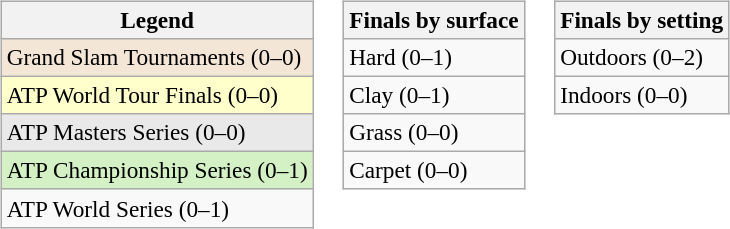<table>
<tr valign=top>
<td><br><table class=wikitable style=font-size:97%>
<tr>
<th>Legend</th>
</tr>
<tr style="background:#f3e6d7;">
<td>Grand Slam Tournaments (0–0)</td>
</tr>
<tr style="background:#ffc;">
<td>ATP World Tour Finals (0–0)</td>
</tr>
<tr style="background:#e9e9e9;">
<td>ATP Masters Series (0–0)</td>
</tr>
<tr style="background:#d4f1c5;">
<td>ATP Championship Series (0–1)</td>
</tr>
<tr>
<td>ATP World Series (0–1)</td>
</tr>
</table>
</td>
<td><br><table class=wikitable style=font-size:97%>
<tr>
<th>Finals by surface</th>
</tr>
<tr>
<td>Hard (0–1)</td>
</tr>
<tr>
<td>Clay (0–1)</td>
</tr>
<tr>
<td>Grass (0–0)</td>
</tr>
<tr>
<td>Carpet (0–0)</td>
</tr>
</table>
</td>
<td><br><table class=wikitable style=font-size:97%>
<tr>
<th>Finals by setting</th>
</tr>
<tr>
<td>Outdoors (0–2)</td>
</tr>
<tr>
<td>Indoors (0–0)</td>
</tr>
</table>
</td>
</tr>
</table>
